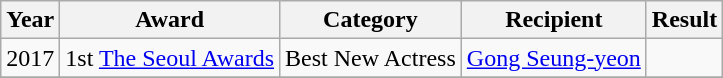<table class="wikitable sortable" style="text-align:center;">
<tr>
<th>Year</th>
<th>Award</th>
<th>Category</th>
<th>Recipient</th>
<th>Result</th>
</tr>
<tr>
<td>2017</td>
<td>1st <a href='#'>The Seoul Awards</a></td>
<td>Best New Actress</td>
<td><a href='#'>Gong Seung-yeon</a></td>
<td></td>
</tr>
<tr>
</tr>
</table>
